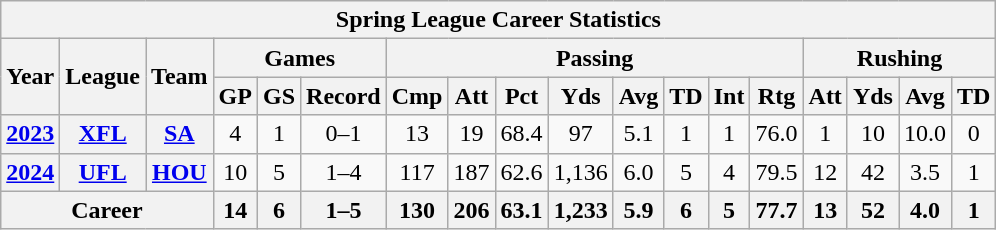<table class="wikitable" style="text-align:center;">
<tr>
<th colspan="23">Spring League Career Statistics</th>
</tr>
<tr>
<th rowspan="2">Year</th>
<th rowspan="2">League</th>
<th rowspan="2">Team</th>
<th colspan="3">Games</th>
<th colspan="8">Passing</th>
<th colspan="4">Rushing</th>
</tr>
<tr>
<th>GP</th>
<th>GS</th>
<th>Record</th>
<th>Cmp</th>
<th>Att</th>
<th>Pct</th>
<th>Yds</th>
<th>Avg</th>
<th>TD</th>
<th>Int</th>
<th>Rtg</th>
<th>Att</th>
<th>Yds</th>
<th>Avg</th>
<th>TD</th>
</tr>
<tr>
<th><a href='#'>2023</a></th>
<th><a href='#'>XFL</a></th>
<th><a href='#'>SA</a></th>
<td>4</td>
<td>1</td>
<td>0–1</td>
<td>13</td>
<td>19</td>
<td>68.4</td>
<td>97</td>
<td>5.1</td>
<td>1</td>
<td>1</td>
<td>76.0</td>
<td>1</td>
<td>10</td>
<td>10.0</td>
<td>0</td>
</tr>
<tr>
<th><a href='#'>2024</a></th>
<th><a href='#'>UFL</a></th>
<th><a href='#'>HOU</a></th>
<td>10</td>
<td>5</td>
<td>1–4</td>
<td>117</td>
<td>187</td>
<td>62.6</td>
<td>1,136</td>
<td>6.0</td>
<td>5</td>
<td>4</td>
<td>79.5</td>
<td>12</td>
<td>42</td>
<td>3.5</td>
<td>1</td>
</tr>
<tr>
<th colspan="3">Career</th>
<th>14</th>
<th>6</th>
<th>1–5</th>
<th>130</th>
<th>206</th>
<th>63.1</th>
<th>1,233</th>
<th>5.9</th>
<th>6</th>
<th>5</th>
<th>77.7</th>
<th>13</th>
<th>52</th>
<th>4.0</th>
<th>1</th>
</tr>
</table>
